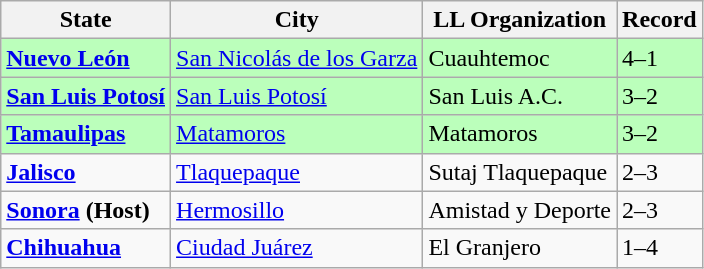<table class="wikitable">
<tr>
<th>State</th>
<th>City</th>
<th>LL Organization</th>
<th>Record</th>
</tr>
<tr bgcolor=#bbffbb>
<td> <strong><a href='#'>Nuevo León</a></strong></td>
<td><a href='#'>San Nicolás de los Garza</a></td>
<td>Cuauhtemoc</td>
<td>4–1</td>
</tr>
<tr bgcolor=#bbffbb>
<td> <strong><a href='#'>San Luis Potosí</a></strong></td>
<td><a href='#'>San Luis Potosí</a></td>
<td>San Luis A.C.</td>
<td>3–2</td>
</tr>
<tr bgcolor=#bbffbb>
<td> <strong><a href='#'>Tamaulipas</a></strong></td>
<td><a href='#'>Matamoros</a></td>
<td>Matamoros</td>
<td>3–2</td>
</tr>
<tr>
<td> <strong><a href='#'>Jalisco</a></strong></td>
<td><a href='#'>Tlaquepaque</a></td>
<td>Sutaj Tlaquepaque</td>
<td>2–3</td>
</tr>
<tr>
<td> <strong><a href='#'>Sonora</a> (Host)</strong></td>
<td><a href='#'>Hermosillo</a></td>
<td>Amistad y Deporte</td>
<td>2–3</td>
</tr>
<tr>
<td> <strong><a href='#'>Chihuahua</a></strong></td>
<td><a href='#'>Ciudad Juárez</a></td>
<td>El Granjero</td>
<td>1–4</td>
</tr>
</table>
